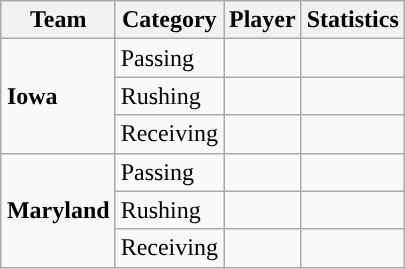<table class="wikitable" style="float: right;">
<tr>
<th>Team</th>
<th>Category</th>
<th>Player</th>
<th>Statistics</th>
</tr>
<tr>
<td rowspan=3><strong>Iowa</strong></td>
<td>Passing</td>
<td></td>
<td></td>
</tr>
<tr>
<td>Rushing</td>
<td></td>
<td></td>
</tr>
<tr>
<td>Receiving</td>
<td></td>
<td></td>
</tr>
<tr>
<td rowspan=3><strong>Maryland</strong></td>
<td>Passing</td>
<td></td>
<td></td>
</tr>
<tr>
<td>Rushing</td>
<td></td>
<td></td>
</tr>
<tr>
<td>Receiving</td>
<td></td>
<td></td>
</tr>
</table>
